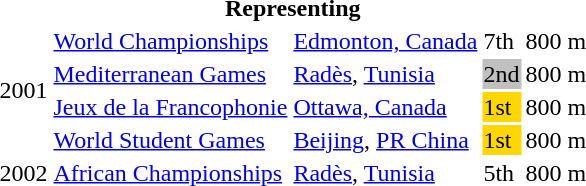<table>
<tr>
<th colspan="5">Representing </th>
</tr>
<tr>
<td rowspan=4>2001</td>
<td><a href='#'>World Championships</a></td>
<td><a href='#'>Edmonton, Canada</a></td>
<td>7th</td>
<td>800 m</td>
</tr>
<tr>
<td><a href='#'>Mediterranean Games</a></td>
<td><a href='#'>Radès</a>, <a href='#'>Tunisia</a></td>
<td bgcolor=silver>2nd</td>
<td>800 m</td>
</tr>
<tr>
<td><a href='#'>Jeux de la Francophonie</a></td>
<td><a href='#'>Ottawa, Canada</a></td>
<td bgcolor=gold>1st</td>
<td>800 m</td>
</tr>
<tr>
<td><a href='#'>World Student Games</a></td>
<td><a href='#'>Beijing</a>, <a href='#'>PR China</a></td>
<td bgcolor=gold>1st</td>
<td>800 m</td>
</tr>
<tr>
<td>2002</td>
<td><a href='#'>African Championships</a></td>
<td><a href='#'>Radès</a>, <a href='#'>Tunisia</a></td>
<td>5th</td>
<td>800 m</td>
</tr>
</table>
